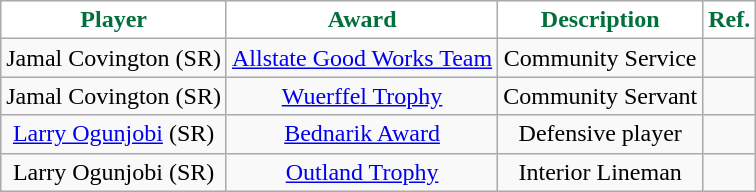<table class="wikitable sortable sortable" style="text-align: center">
<tr align=center>
<th style="background: white; color: #00703C">Player</th>
<th style="background: white; color: #00703C">Award</th>
<th style="background: white; color: #00703C">Description</th>
<th style="background: white; color: #00703C" class="unsortable">Ref.</th>
</tr>
<tr>
<td>Jamal Covington (SR)</td>
<td><a href='#'>Allstate Good Works Team</a></td>
<td>Community Service</td>
<td></td>
</tr>
<tr>
<td>Jamal Covington (SR)</td>
<td><a href='#'>Wuerffel Trophy</a></td>
<td>Community Servant</td>
<td></td>
</tr>
<tr>
<td><a href='#'>Larry Ogunjobi</a> (SR)</td>
<td><a href='#'>Bednarik Award</a></td>
<td>Defensive player</td>
<td></td>
</tr>
<tr>
<td>Larry Ogunjobi (SR)</td>
<td><a href='#'>Outland Trophy</a></td>
<td>Interior Lineman</td>
<td></td>
</tr>
</table>
